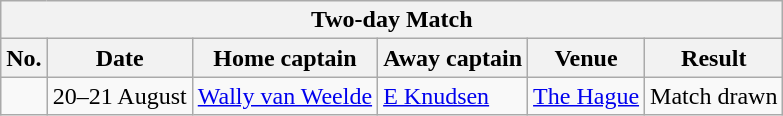<table class="wikitable">
<tr>
<th colspan="9">Two-day Match</th>
</tr>
<tr>
<th>No.</th>
<th>Date</th>
<th>Home captain</th>
<th>Away captain</th>
<th>Venue</th>
<th>Result</th>
</tr>
<tr>
<td></td>
<td>20–21 August</td>
<td><a href='#'>Wally van Weelde</a></td>
<td><a href='#'>E Knudsen</a></td>
<td><a href='#'>The Hague</a></td>
<td>Match drawn</td>
</tr>
</table>
